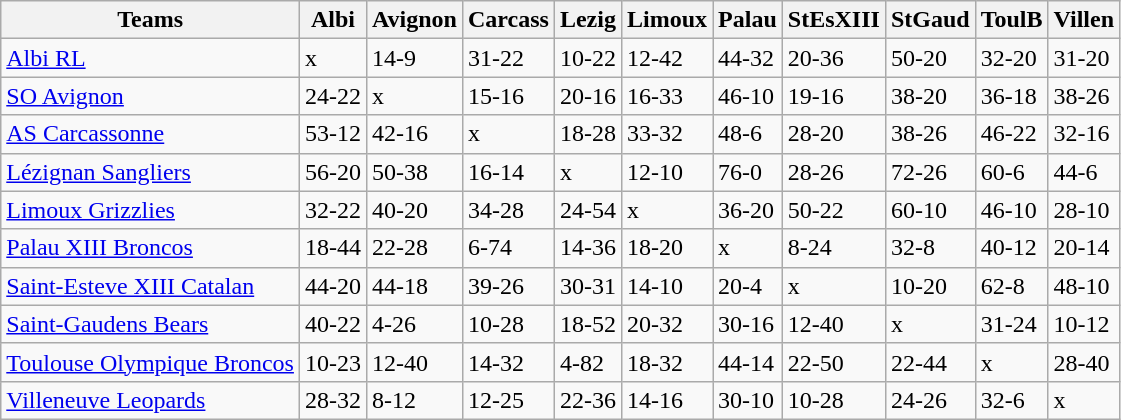<table class="wikitable">
<tr>
<th>Teams</th>
<th>Albi</th>
<th>Avignon</th>
<th>Carcass</th>
<th>Lezig</th>
<th>Limoux</th>
<th>Palau</th>
<th>StEsXIII</th>
<th>StGaud</th>
<th>ToulB</th>
<th>Villen</th>
</tr>
<tr>
<td><a href='#'>Albi RL</a></td>
<td>x</td>
<td>14-9</td>
<td>31-22</td>
<td>10-22</td>
<td>12-42</td>
<td>44-32</td>
<td>20-36</td>
<td>50-20</td>
<td>32-20</td>
<td>31-20</td>
</tr>
<tr>
<td><a href='#'>SO Avignon</a></td>
<td>24-22</td>
<td>x</td>
<td>15-16</td>
<td>20-16</td>
<td>16-33</td>
<td>46-10</td>
<td>19-16</td>
<td>38-20</td>
<td>36-18</td>
<td>38-26</td>
</tr>
<tr>
<td><a href='#'>AS Carcassonne</a></td>
<td>53-12</td>
<td>42-16</td>
<td>x</td>
<td>18-28</td>
<td>33-32</td>
<td>48-6</td>
<td>28-20</td>
<td>38-26</td>
<td>46-22</td>
<td>32-16</td>
</tr>
<tr>
<td><a href='#'>Lézignan Sangliers</a></td>
<td>56-20</td>
<td>50-38</td>
<td>16-14</td>
<td>x</td>
<td>12-10</td>
<td>76-0</td>
<td>28-26</td>
<td>72-26</td>
<td>60-6</td>
<td>44-6</td>
</tr>
<tr>
<td><a href='#'>Limoux Grizzlies</a></td>
<td>32-22</td>
<td>40-20</td>
<td>34-28</td>
<td>24-54</td>
<td>x</td>
<td>36-20</td>
<td>50-22</td>
<td>60-10</td>
<td>46-10</td>
<td>28-10</td>
</tr>
<tr>
<td><a href='#'>Palau XIII Broncos</a></td>
<td>18-44</td>
<td>22-28</td>
<td>6-74</td>
<td>14-36</td>
<td>18-20</td>
<td>x</td>
<td>8-24</td>
<td>32-8</td>
<td>40-12</td>
<td>20-14</td>
</tr>
<tr>
<td><a href='#'>Saint-Esteve XIII Catalan</a></td>
<td>44-20</td>
<td>44-18</td>
<td>39-26</td>
<td>30-31</td>
<td>14-10</td>
<td>20-4</td>
<td>x</td>
<td>10-20</td>
<td>62-8</td>
<td>48-10</td>
</tr>
<tr>
<td><a href='#'>Saint-Gaudens Bears</a></td>
<td>40-22</td>
<td>4-26</td>
<td>10-28</td>
<td>18-52</td>
<td>20-32</td>
<td>30-16</td>
<td>12-40</td>
<td>x</td>
<td>31-24</td>
<td>10-12</td>
</tr>
<tr>
<td><a href='#'>Toulouse Olympique Broncos</a></td>
<td>10-23</td>
<td>12-40</td>
<td>14-32</td>
<td>4-82</td>
<td>18-32</td>
<td>44-14</td>
<td>22-50</td>
<td>22-44</td>
<td>x</td>
<td>28-40</td>
</tr>
<tr>
<td><a href='#'>Villeneuve Leopards</a></td>
<td>28-32</td>
<td>8-12</td>
<td>12-25</td>
<td>22-36</td>
<td>14-16</td>
<td>30-10</td>
<td>10-28</td>
<td>24-26</td>
<td>32-6</td>
<td>x</td>
</tr>
</table>
